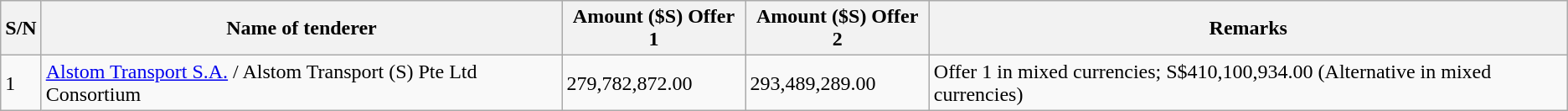<table class="wikitable">
<tr>
<th>S/N</th>
<th>Name of tenderer</th>
<th>Amount ($S) Offer 1</th>
<th>Amount ($S) Offer 2</th>
<th>Remarks</th>
</tr>
<tr>
<td>1</td>
<td><a href='#'>Alstom Transport S.A.</a> / Alstom Transport (S) Pte Ltd Consortium</td>
<td>279,782,872.00</td>
<td>293,489,289.00</td>
<td>Offer 1 in mixed currencies; S$410,100,934.00 (Alternative in mixed currencies)</td>
</tr>
</table>
